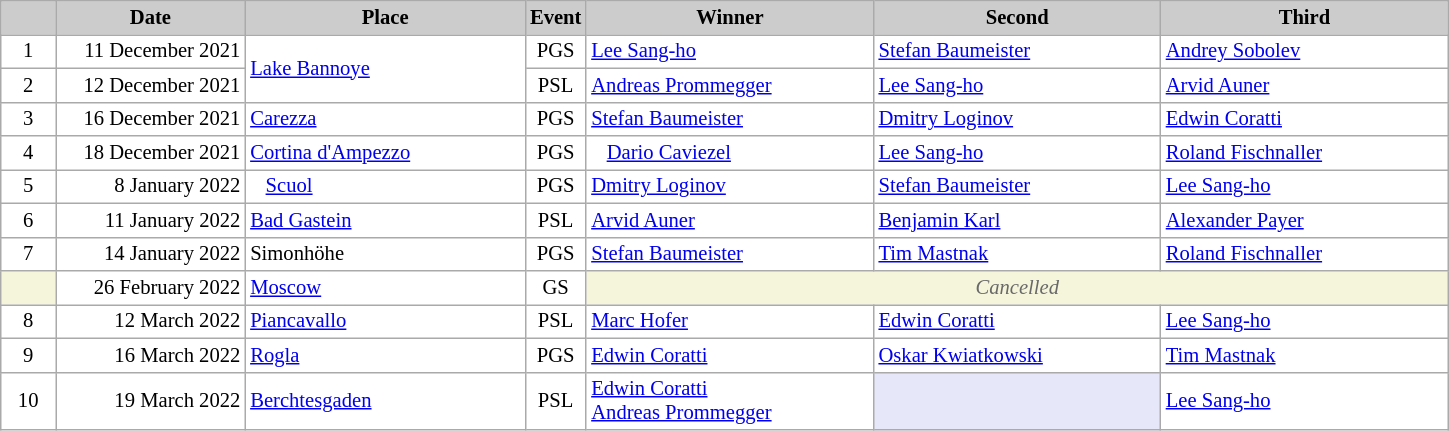<table class="wikitable plainrowheaders" style="background:#fff; font-size:86%; line-height:16px; border:grey solid 1px; border-collapse:collapse;">
<tr>
<th scope="col" style="background:#ccc; width:30px;"></th>
<th scope="col" style="background:#ccc; width:120px;">Date</th>
<th scope="col" style="background:#ccc; width:180px;">Place</th>
<th scope="col" style="background:#ccc; width:30px;">Event</th>
<th scope="col" style="background:#ccc; width:185px;">Winner</th>
<th scope="col" style="background:#ccc; width:185px;">Second</th>
<th scope="col" style="background:#ccc; width:185px;">Third</th>
</tr>
<tr>
<td align="center">1</td>
<td align="right">11 December 2021</td>
<td rowspan="2"> <a href='#'>Lake Bannoye</a></td>
<td align="center">PGS</td>
<td> <a href='#'>Lee Sang-ho</a></td>
<td> <a href='#'>Stefan Baumeister</a></td>
<td> <a href='#'>Andrey Sobolev</a></td>
</tr>
<tr>
<td align="center">2</td>
<td align="right">12 December 2021</td>
<td align="center">PSL</td>
<td> <a href='#'>Andreas Prommegger</a></td>
<td> <a href='#'>Lee Sang-ho</a></td>
<td> <a href='#'>Arvid Auner</a></td>
</tr>
<tr>
<td align="center">3</td>
<td align="right">16 December 2021</td>
<td> <a href='#'>Carezza</a></td>
<td align="center">PGS</td>
<td> <a href='#'>Stefan Baumeister</a></td>
<td> <a href='#'>Dmitry Loginov</a></td>
<td> <a href='#'>Edwin Coratti</a></td>
</tr>
<tr>
<td align="center">4</td>
<td align="right">18 December 2021</td>
<td> <a href='#'>Cortina d'Ampezzo</a></td>
<td align="center">PGS</td>
<td>   <a href='#'>Dario Caviezel</a></td>
<td> <a href='#'>Lee Sang-ho</a></td>
<td> <a href='#'>Roland Fischnaller</a></td>
</tr>
<tr>
<td align="center">5</td>
<td align="right">8 January 2022</td>
<td>   <a href='#'>Scuol</a></td>
<td align="center">PGS</td>
<td> <a href='#'>Dmitry Loginov</a></td>
<td> <a href='#'>Stefan Baumeister</a></td>
<td> <a href='#'>Lee Sang-ho</a></td>
</tr>
<tr>
<td align="center">6</td>
<td align="right">11 January 2022</td>
<td> <a href='#'>Bad Gastein</a></td>
<td align="center">PSL</td>
<td> <a href='#'>Arvid Auner</a></td>
<td> <a href='#'>Benjamin Karl</a></td>
<td> <a href='#'>Alexander Payer</a></td>
</tr>
<tr>
<td align="center">7</td>
<td align="right">14 January 2022</td>
<td> Simonhöhe</td>
<td align="center">PGS</td>
<td> <a href='#'>Stefan Baumeister</a></td>
<td> <a href='#'>Tim Mastnak</a></td>
<td> <a href='#'>Roland Fischnaller</a></td>
</tr>
<tr>
<td bgcolor="F5F5DC"></td>
<td align="right">26 February 2022</td>
<td> <a href='#'>Moscow</a></td>
<td align="center">GS</td>
<td colspan=5 align=center bgcolor="F5F5DC" style=color:#696969><em>Cancelled</em></td>
</tr>
<tr>
<td align="center">8</td>
<td align="right">12 March 2022</td>
<td> <a href='#'>Piancavallo</a></td>
<td align="center">PSL</td>
<td> <a href='#'>Marc Hofer</a></td>
<td> <a href='#'>Edwin Coratti</a></td>
<td> <a href='#'>Lee Sang-ho</a></td>
</tr>
<tr>
<td align="center">9</td>
<td align="right">16 March 2022</td>
<td> <a href='#'>Rogla</a></td>
<td align="center">PGS</td>
<td> <a href='#'>Edwin Coratti</a></td>
<td> <a href='#'>Oskar Kwiatkowski</a></td>
<td> <a href='#'>Tim Mastnak</a></td>
</tr>
<tr>
<td align="center">10</td>
<td align="right">19 March 2022</td>
<td> <a href='#'>Berchtesgaden</a></td>
<td align="center">PSL</td>
<td> <a href='#'>Edwin Coratti</a><br> <a href='#'>Andreas Prommegger</a></td>
<td bgcolor="E6E8FA"></td>
<td> <a href='#'>Lee Sang-ho</a></td>
</tr>
</table>
